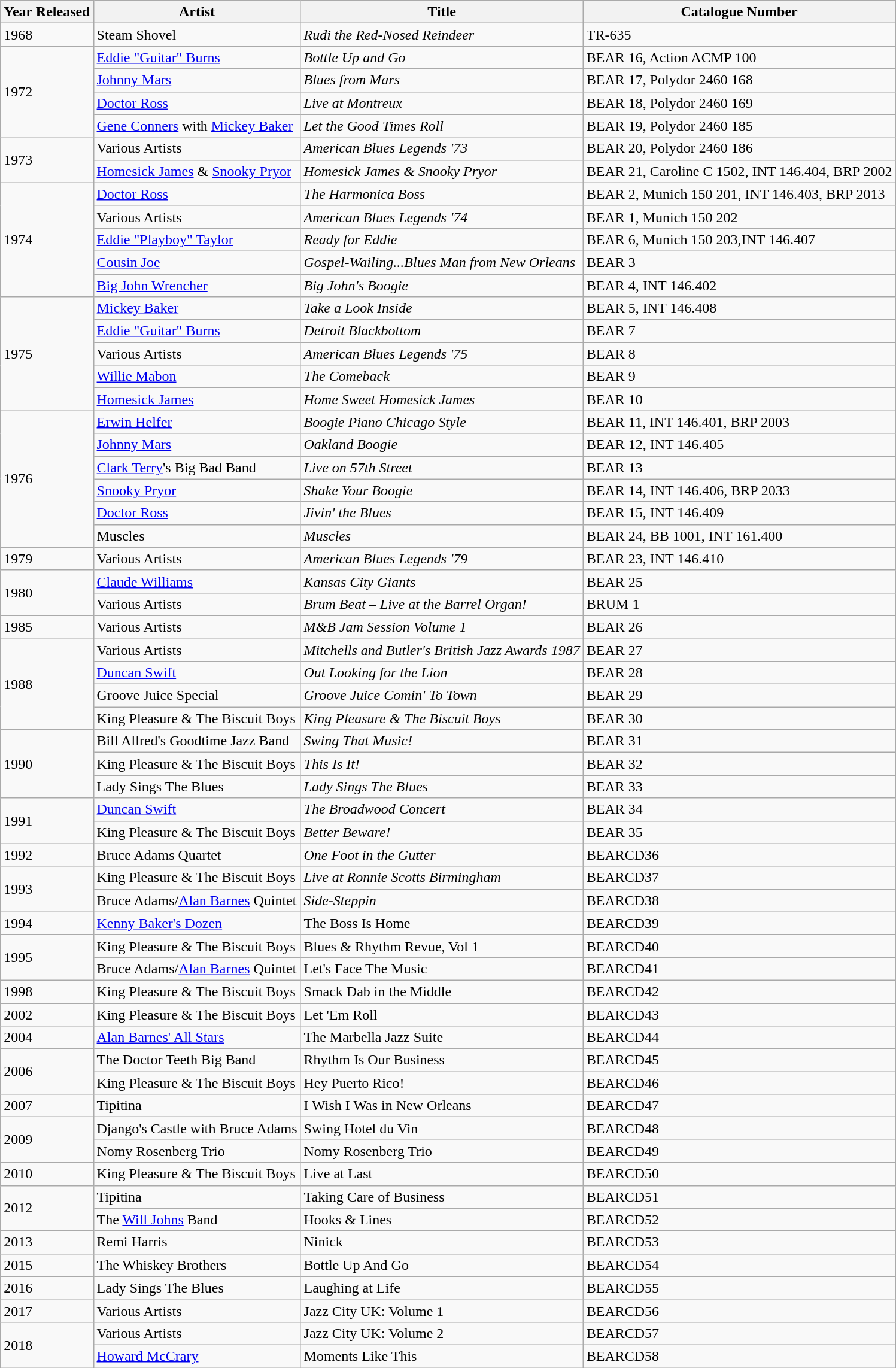<table class="wikitable sortable">
<tr>
<th>Year Released</th>
<th>Artist</th>
<th>Title</th>
<th>Catalogue Number</th>
</tr>
<tr>
<td>1968</td>
<td>Steam Shovel</td>
<td><em>Rudi the Red-Nosed Reindeer</em></td>
<td>TR-635</td>
</tr>
<tr>
<td rowspan="4">1972</td>
<td><a href='#'>Eddie "Guitar" Burns</a></td>
<td><em>Bottle Up and Go</em></td>
<td>BEAR 16, Action ACMP 100</td>
</tr>
<tr>
<td><a href='#'>Johnny Mars</a></td>
<td><em>Blues from Mars</em></td>
<td>BEAR 17, Polydor 2460 168</td>
</tr>
<tr>
<td><a href='#'>Doctor Ross</a></td>
<td><em>Live at Montreux</em></td>
<td>BEAR 18, Polydor 2460 169</td>
</tr>
<tr>
<td><a href='#'>Gene Conners</a> with <a href='#'>Mickey Baker</a></td>
<td><em>Let the Good Times Roll</em></td>
<td>BEAR 19, Polydor 2460 185</td>
</tr>
<tr>
<td rowspan="2">1973</td>
<td>Various Artists</td>
<td><em>American Blues Legends '73</em></td>
<td>BEAR 20, Polydor 2460 186</td>
</tr>
<tr>
<td><a href='#'>Homesick James</a> & <a href='#'>Snooky Pryor</a></td>
<td><em>Homesick James & Snooky Pryor</em></td>
<td>BEAR 21, Caroline C 1502, INT 146.404, BRP 2002</td>
</tr>
<tr>
<td rowspan="5">1974</td>
<td><a href='#'>Doctor Ross</a></td>
<td><em>The Harmonica Boss</em></td>
<td>BEAR 2, Munich 150 201, INT 146.403, BRP 2013</td>
</tr>
<tr>
<td>Various Artists</td>
<td><em>American Blues Legends '74</em></td>
<td>BEAR 1, Munich 150 202</td>
</tr>
<tr>
<td><a href='#'>Eddie "Playboy" Taylor</a></td>
<td><em>Ready for Eddie</em></td>
<td>BEAR 6, Munich 150 203,INT 146.407</td>
</tr>
<tr>
<td><a href='#'>Cousin Joe</a></td>
<td><em>Gospel-Wailing...Blues Man from New Orleans</em></td>
<td>BEAR 3</td>
</tr>
<tr>
<td><a href='#'>Big John Wrencher</a></td>
<td><em>Big John's Boogie</em></td>
<td>BEAR 4, INT 146.402</td>
</tr>
<tr>
<td rowspan="5">1975</td>
<td><a href='#'>Mickey Baker</a></td>
<td><em>Take a Look Inside</em></td>
<td>BEAR 5, INT 146.408</td>
</tr>
<tr>
<td><a href='#'>Eddie "Guitar" Burns</a></td>
<td><em>Detroit Blackbottom</em></td>
<td>BEAR 7</td>
</tr>
<tr>
<td>Various Artists</td>
<td><em>American Blues Legends '75</em></td>
<td>BEAR 8</td>
</tr>
<tr>
<td><a href='#'>Willie Mabon</a></td>
<td><em>The Comeback</em></td>
<td>BEAR 9</td>
</tr>
<tr>
<td><a href='#'>Homesick James</a></td>
<td><em>Home Sweet Homesick James</em></td>
<td>BEAR 10</td>
</tr>
<tr>
<td rowspan="6">1976</td>
<td><a href='#'>Erwin Helfer</a></td>
<td><em>Boogie Piano Chicago Style</em></td>
<td>BEAR 11, INT 146.401, BRP 2003</td>
</tr>
<tr>
<td><a href='#'>Johnny Mars</a></td>
<td><em>Oakland Boogie</em></td>
<td>BEAR 12, INT 146.405</td>
</tr>
<tr>
<td><a href='#'>Clark Terry</a>'s Big Bad Band</td>
<td><em>Live on 57th Street</em></td>
<td>BEAR 13</td>
</tr>
<tr>
<td><a href='#'>Snooky Pryor</a></td>
<td><em>Shake Your Boogie</em></td>
<td>BEAR 14, INT 146.406, BRP 2033</td>
</tr>
<tr>
<td><a href='#'>Doctor Ross</a></td>
<td><em>Jivin' the Blues</em></td>
<td>BEAR 15, INT 146.409</td>
</tr>
<tr>
<td>Muscles</td>
<td><em>Muscles</em></td>
<td>BEAR 24, BB 1001, INT 161.400</td>
</tr>
<tr>
<td>1979</td>
<td>Various Artists</td>
<td><em>American Blues Legends '79</em></td>
<td>BEAR 23, INT 146.410</td>
</tr>
<tr>
<td rowspan="2">1980</td>
<td><a href='#'>Claude Williams</a></td>
<td><em>Kansas City Giants</em></td>
<td>BEAR 25</td>
</tr>
<tr>
<td>Various Artists</td>
<td><em>Brum Beat – Live at the Barrel Organ!</em></td>
<td>BRUM 1</td>
</tr>
<tr>
<td>1985</td>
<td>Various Artists</td>
<td><em>M&B Jam Session Volume 1</em></td>
<td>BEAR 26</td>
</tr>
<tr>
<td rowspan="4">1988</td>
<td>Various Artists</td>
<td><em>Mitchells and Butler's British Jazz Awards 1987</em></td>
<td>BEAR 27</td>
</tr>
<tr>
<td><a href='#'>Duncan Swift</a></td>
<td><em>Out Looking for the Lion</em></td>
<td>BEAR 28</td>
</tr>
<tr>
<td>Groove Juice Special</td>
<td><em>Groove Juice Comin' To Town</em></td>
<td>BEAR 29</td>
</tr>
<tr>
<td>King Pleasure & The Biscuit Boys</td>
<td><em>King Pleasure & The Biscuit Boys</em></td>
<td>BEAR 30</td>
</tr>
<tr>
<td rowspan="3">1990</td>
<td>Bill Allred's Goodtime Jazz Band</td>
<td><em>Swing That Music!</em></td>
<td>BEAR 31</td>
</tr>
<tr>
<td>King Pleasure & The Biscuit Boys</td>
<td><em>This Is It!</em></td>
<td>BEAR 32</td>
</tr>
<tr>
<td>Lady Sings The Blues</td>
<td><em>Lady Sings The Blues</em></td>
<td>BEAR 33</td>
</tr>
<tr>
<td rowspan="2">1991</td>
<td><a href='#'>Duncan Swift</a></td>
<td><em>The Broadwood Concert</em></td>
<td>BEAR 34</td>
</tr>
<tr>
<td>King Pleasure & The Biscuit Boys</td>
<td><em>Better Beware!</em></td>
<td>BEAR 35</td>
</tr>
<tr>
<td>1992</td>
<td>Bruce Adams Quartet</td>
<td><em>One Foot in the Gutter</em></td>
<td>BEARCD36</td>
</tr>
<tr>
<td rowspan="2">1993</td>
<td>King Pleasure & The Biscuit Boys</td>
<td><em>Live at Ronnie Scotts Birmingham</em></td>
<td>BEARCD37</td>
</tr>
<tr>
<td>Bruce Adams/<a href='#'>Alan Barnes</a> Quintet</td>
<td><em>Side-Steppin<strong></td>
<td>BEARCD38</td>
</tr>
<tr>
<td>1994</td>
<td><a href='#'>Kenny Baker's Dozen</a></td>
<td></em>The Boss Is Home<em></td>
<td>BEARCD39</td>
</tr>
<tr>
<td rowspan="2">1995</td>
<td>King Pleasure & The Biscuit Boys</td>
<td></em>Blues & Rhythm Revue, Vol 1<em></td>
<td>BEARCD40</td>
</tr>
<tr>
<td>Bruce Adams/<a href='#'>Alan Barnes</a> Quintet</td>
<td></em>Let's Face The Music<em></td>
<td>BEARCD41</td>
</tr>
<tr>
<td>1998</td>
<td>King Pleasure & The Biscuit Boys</td>
<td></em>Smack Dab in the Middle<em></td>
<td>BEARCD42</td>
</tr>
<tr>
<td>2002</td>
<td>King Pleasure & The Biscuit Boys</td>
<td></em>Let 'Em Roll<em></td>
<td>BEARCD43</td>
</tr>
<tr>
<td>2004</td>
<td><a href='#'>Alan Barnes' All Stars</a></td>
<td></em>The Marbella Jazz Suite<em></td>
<td>BEARCD44</td>
</tr>
<tr>
<td rowspan="2">2006</td>
<td>The Doctor Teeth Big Band</td>
<td></em>Rhythm Is Our Business<em></td>
<td>BEARCD45</td>
</tr>
<tr>
<td>King Pleasure & The Biscuit Boys</td>
<td></em>Hey Puerto Rico!<em></td>
<td>BEARCD46</td>
</tr>
<tr>
<td>2007</td>
<td>Tipitina</td>
<td></em>I Wish I Was in New Orleans<em></td>
<td>BEARCD47</td>
</tr>
<tr>
<td rowspan="2">2009</td>
<td>Django's Castle with Bruce Adams</td>
<td></em>Swing Hotel du Vin<em></td>
<td>BEARCD48</td>
</tr>
<tr>
<td>Nomy Rosenberg Trio</td>
<td></em>Nomy Rosenberg Trio<em></td>
<td>BEARCD49</td>
</tr>
<tr>
<td>2010</td>
<td>King Pleasure & The Biscuit Boys</td>
<td></em>Live at Last<em></td>
<td>BEARCD50</td>
</tr>
<tr>
<td rowspan="2">2012</td>
<td>Tipitina</td>
<td></em>Taking Care of Business<em></td>
<td>BEARCD51</td>
</tr>
<tr>
<td>The <a href='#'>Will Johns</a> Band</td>
<td></em>Hooks & Lines<em></td>
<td>BEARCD52</td>
</tr>
<tr>
<td>2013</td>
<td>Remi Harris</td>
<td></em>Ninick<em></td>
<td>BEARCD53</td>
</tr>
<tr>
<td>2015</td>
<td>The Whiskey Brothers</td>
<td></em>Bottle Up And Go<em></td>
<td>BEARCD54</td>
</tr>
<tr>
<td>2016</td>
<td>Lady Sings The Blues</td>
<td></em>Laughing at Life<em></td>
<td>BEARCD55</td>
</tr>
<tr>
<td>2017</td>
<td>Various Artists</td>
<td></em>Jazz City UK: Volume 1<em></td>
<td>BEARCD56</td>
</tr>
<tr>
<td rowspan="2">2018</td>
<td>Various Artists</td>
<td></em>Jazz City UK: Volume 2<em></td>
<td>BEARCD57</td>
</tr>
<tr>
<td><a href='#'>Howard McCrary</a></td>
<td></em>Moments Like This<em></td>
<td>BEARCD58</td>
</tr>
</table>
